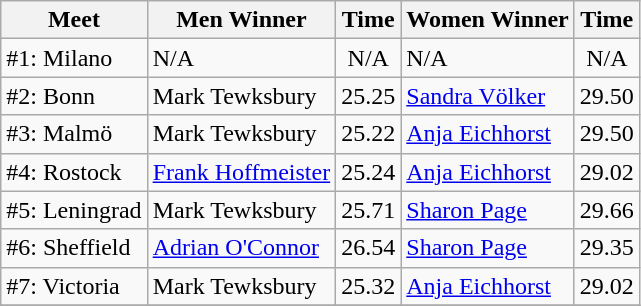<table class=wikitable>
<tr>
<th>Meet</th>
<th>Men Winner</th>
<th>Time</th>
<th>Women Winner</th>
<th>Time</th>
</tr>
<tr>
<td>#1: Milano</td>
<td>N/A</td>
<td align=center>N/A</td>
<td>N/A</td>
<td align=center>N/A</td>
</tr>
<tr>
<td>#2: Bonn</td>
<td> Mark Tewksbury</td>
<td align=center>25.25</td>
<td> <a href='#'>Sandra Völker</a></td>
<td align=center>29.50</td>
</tr>
<tr>
<td>#3: Malmö</td>
<td> Mark Tewksbury</td>
<td align=center>25.22</td>
<td> <a href='#'>Anja Eichhorst</a></td>
<td align=center>29.50</td>
</tr>
<tr>
<td>#4: Rostock</td>
<td> <a href='#'>Frank Hoffmeister</a></td>
<td align=center>25.24</td>
<td> <a href='#'>Anja Eichhorst</a></td>
<td align=center>29.02</td>
</tr>
<tr>
<td>#5: Leningrad</td>
<td> Mark Tewksbury</td>
<td align=center>25.71</td>
<td> <a href='#'>Sharon Page</a></td>
<td align=center>29.66</td>
</tr>
<tr>
<td>#6: Sheffield</td>
<td> <a href='#'>Adrian O'Connor</a></td>
<td align=center>26.54</td>
<td> <a href='#'>Sharon Page</a></td>
<td align=center>29.35</td>
</tr>
<tr>
<td>#7: Victoria</td>
<td> Mark Tewksbury</td>
<td align=center>25.32</td>
<td> <a href='#'>Anja Eichhorst</a></td>
<td align=center>29.02</td>
</tr>
<tr>
</tr>
</table>
